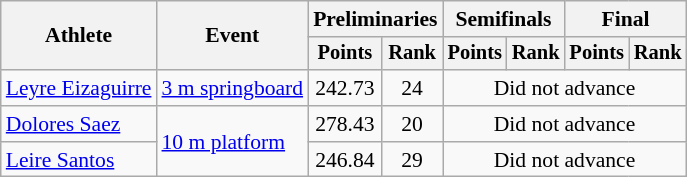<table class=wikitable style="font-size:90%">
<tr>
<th rowspan="2">Athlete</th>
<th rowspan="2">Event</th>
<th colspan="2">Preliminaries</th>
<th colspan="2">Semifinals</th>
<th colspan="2">Final</th>
</tr>
<tr style="font-size:95%">
<th>Points</th>
<th>Rank</th>
<th>Points</th>
<th>Rank</th>
<th>Points</th>
<th>Rank</th>
</tr>
<tr align=center>
<td align=left><a href='#'>Leyre Eizaguirre</a></td>
<td align=left><a href='#'>3 m springboard</a></td>
<td>242.73</td>
<td>24</td>
<td colspan=4>Did not advance</td>
</tr>
<tr align=center>
<td align=left><a href='#'>Dolores Saez</a></td>
<td align=left rowspan=2><a href='#'>10 m platform</a></td>
<td>278.43</td>
<td>20</td>
<td colspan=4>Did not advance</td>
</tr>
<tr align=center>
<td align=left><a href='#'>Leire Santos</a></td>
<td>246.84</td>
<td>29</td>
<td colspan=4>Did not advance</td>
</tr>
</table>
